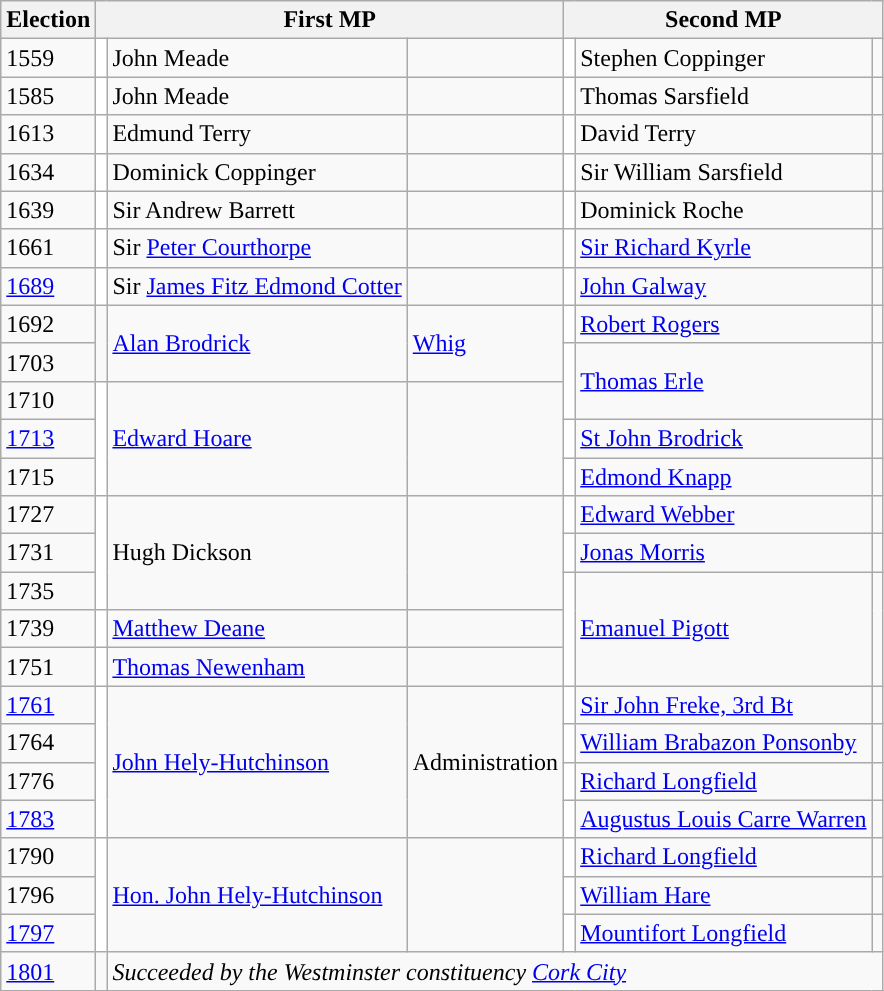<table class="wikitable">
<tr>
<th>Election</th>
<th colspan=3>First MP</th>
<th colspan=3>Second MP</th>
</tr>
<tr>
<td>1559</td>
<td style="background-color: white"></td>
<td>John Meade </td>
<td></td>
<td style="background-color: white"></td>
<td>Stephen Coppinger</td>
<td></td>
</tr>
<tr>
<td>1585</td>
<td style="background-color: white"></td>
<td>John Meade </td>
<td></td>
<td style="background-color: white"></td>
<td>Thomas Sarsfield</td>
<td></td>
</tr>
<tr>
<td>1613</td>
<td style="background-color: white"></td>
<td>Edmund Terry </td>
<td></td>
<td style="background-color: white"></td>
<td>David Terry</td>
<td></td>
</tr>
<tr>
<td>1634</td>
<td style="background-color: white"></td>
<td>Dominick Coppinger </td>
<td></td>
<td style="background-color: white"></td>
<td>Sir William Sarsfield</td>
<td></td>
</tr>
<tr>
<td>1639</td>
<td style="background-color: white"></td>
<td>Sir Andrew Barrett </td>
<td></td>
<td style="background-color: white"></td>
<td>Dominick Roche</td>
<td></td>
</tr>
<tr>
<td>1661</td>
<td style="background-color: white"></td>
<td>Sir <a href='#'>Peter Courthorpe</a> </td>
<td></td>
<td style="background-color: white"></td>
<td><a href='#'>Sir Richard Kyrle</a></td>
<td></td>
</tr>
<tr>
<td><a href='#'>1689</a></td>
<td style="background-color: white"></td>
<td>Sir <a href='#'>James Fitz Edmond Cotter</a> </td>
<td></td>
<td style="background-color: white"></td>
<td><a href='#'>John Galway</a></td>
<td></td>
</tr>
<tr>
<td>1692</td>
<td rowspan="2" style="background-color: "></td>
<td rowspan="2"><a href='#'>Alan Brodrick</a></td>
<td rowspan="2"><a href='#'>Whig</a></td>
<td style="background-color: white"></td>
<td><a href='#'>Robert Rogers</a></td>
<td></td>
</tr>
<tr>
<td>1703</td>
<td rowspan="2" style="background-color: white"></td>
<td rowspan="2"><a href='#'>Thomas Erle</a></td>
<td rowspan="2"></td>
</tr>
<tr>
<td>1710</td>
<td rowspan="3" style="background-color: white"></td>
<td rowspan="3"><a href='#'>Edward Hoare</a></td>
<td rowspan="3"></td>
</tr>
<tr>
<td><a href='#'>1713</a></td>
<td style="background-color: white"></td>
<td><a href='#'>St John Brodrick</a></td>
<td></td>
</tr>
<tr>
<td>1715</td>
<td style="background-color: white"></td>
<td><a href='#'>Edmond Knapp</a></td>
<td></td>
</tr>
<tr>
<td>1727</td>
<td rowspan="3" style="background-color: white"></td>
<td rowspan="3">Hugh Dickson</td>
<td rowspan="3"></td>
<td style="background-color: white"></td>
<td><a href='#'>Edward Webber</a></td>
<td></td>
</tr>
<tr>
<td>1731</td>
<td style="background-color: white"></td>
<td><a href='#'>Jonas Morris</a></td>
<td></td>
</tr>
<tr>
<td>1735</td>
<td rowspan="3" style="background-color: white"></td>
<td rowspan="3"><a href='#'>Emanuel Pigott</a></td>
<td rowspan="3"></td>
</tr>
<tr>
<td>1739</td>
<td style="background-color: white"></td>
<td><a href='#'>Matthew Deane</a></td>
<td></td>
</tr>
<tr>
<td>1751</td>
<td style="background-color: white"></td>
<td><a href='#'>Thomas Newenham</a></td>
<td></td>
</tr>
<tr>
<td><a href='#'>1761</a></td>
<td rowspan="4" style="background-color: white"></td>
<td rowspan="4"><a href='#'>John Hely-Hutchinson</a></td>
<td rowspan="4">Administration</td>
<td style="background-color: white"></td>
<td><a href='#'>Sir John Freke, 3rd Bt</a></td>
<td></td>
</tr>
<tr>
<td>1764</td>
<td style="background-color: white"></td>
<td><a href='#'>William Brabazon Ponsonby</a></td>
<td></td>
</tr>
<tr>
<td>1776</td>
<td style="background-color: white"></td>
<td><a href='#'>Richard Longfield</a></td>
<td></td>
</tr>
<tr>
<td><a href='#'>1783</a></td>
<td style="background-color: white"></td>
<td><a href='#'>Augustus Louis Carre Warren</a></td>
<td></td>
</tr>
<tr>
<td>1790</td>
<td rowspan="3" style="background-color: white"></td>
<td rowspan="3"><a href='#'>Hon. John Hely-Hutchinson</a></td>
<td rowspan="3"></td>
<td style="background-color: white"></td>
<td><a href='#'>Richard Longfield</a></td>
<td></td>
</tr>
<tr>
<td>1796</td>
<td style="background-color: white"></td>
<td><a href='#'>William Hare</a></td>
<td></td>
</tr>
<tr>
<td><a href='#'>1797</a></td>
<td style="background-color: white"></td>
<td><a href='#'>Mountifort Longfield</a></td>
<td></td>
</tr>
<tr>
<td><a href='#'>1801</a></td>
<td></td>
<td colspan="5"><em>Succeeded by the Westminster constituency <a href='#'>Cork City</a></em></td>
</tr>
</table>
